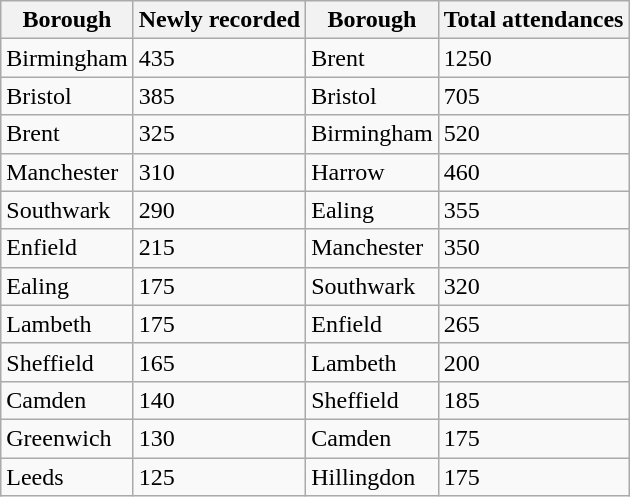<table class="wikitable">
<tr>
<th>Borough</th>
<th>Newly recorded</th>
<th>Borough</th>
<th>Total attendances</th>
</tr>
<tr>
<td>Birmingham</td>
<td>435</td>
<td>Brent</td>
<td>1250</td>
</tr>
<tr>
<td>Bristol</td>
<td>385</td>
<td>Bristol</td>
<td>705</td>
</tr>
<tr>
<td>Brent</td>
<td>325</td>
<td>Birmingham</td>
<td>520</td>
</tr>
<tr>
<td>Manchester</td>
<td>310</td>
<td>Harrow</td>
<td>460</td>
</tr>
<tr>
<td>Southwark</td>
<td>290</td>
<td>Ealing</td>
<td>355</td>
</tr>
<tr>
<td>Enfield</td>
<td>215</td>
<td>Manchester</td>
<td>350</td>
</tr>
<tr>
<td>Ealing</td>
<td>175</td>
<td>Southwark</td>
<td>320</td>
</tr>
<tr>
<td>Lambeth</td>
<td>175</td>
<td>Enfield</td>
<td>265</td>
</tr>
<tr>
<td>Sheffield</td>
<td>165</td>
<td>Lambeth</td>
<td>200</td>
</tr>
<tr>
<td>Camden</td>
<td>140</td>
<td>Sheffield</td>
<td>185</td>
</tr>
<tr>
<td>Greenwich</td>
<td>130</td>
<td>Camden</td>
<td>175</td>
</tr>
<tr>
<td>Leeds</td>
<td>125</td>
<td>Hillingdon</td>
<td>175</td>
</tr>
</table>
